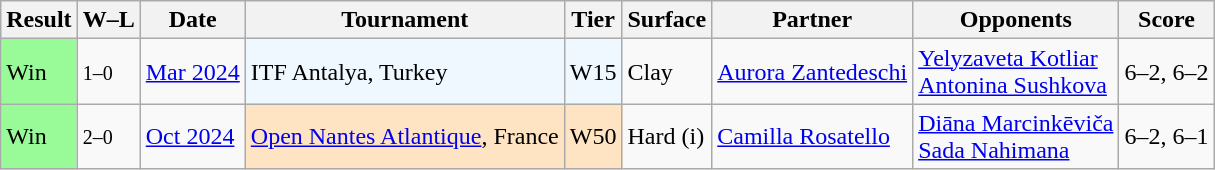<table class="wikitable">
<tr>
<th>Result</th>
<th class="unsortable">W–L</th>
<th>Date</th>
<th>Tournament</th>
<th>Tier</th>
<th>Surface</th>
<th>Partner</th>
<th>Opponents</th>
<th class="unsortable">Score</th>
</tr>
<tr>
<td style="background:#98fb98;">Win</td>
<td><small>1–0</small></td>
<td><a href='#'>Mar 2024</a></td>
<td style="background:#f0f8ff;">ITF Antalya, Turkey</td>
<td style="background:#f0f8ff;">W15</td>
<td>Clay</td>
<td> <a href='#'>Aurora Zantedeschi</a></td>
<td> <a href='#'>Yelyzaveta Kotliar</a> <br>  <a href='#'>Antonina Sushkova</a></td>
<td>6–2, 6–2</td>
</tr>
<tr>
<td style="background:#98fb98;">Win</td>
<td><small>2–0</small></td>
<td><a href='#'>Oct 2024</a></td>
<td style="background:#ffe4c4;"><a href='#'>Open Nantes Atlantique</a>, France</td>
<td style="background:#ffe4c4;">W50</td>
<td>Hard (i)</td>
<td> <a href='#'>Camilla Rosatello</a></td>
<td> <a href='#'>Diāna Marcinkēviča</a> <br>  <a href='#'>Sada Nahimana</a></td>
<td>6–2, 6–1</td>
</tr>
</table>
